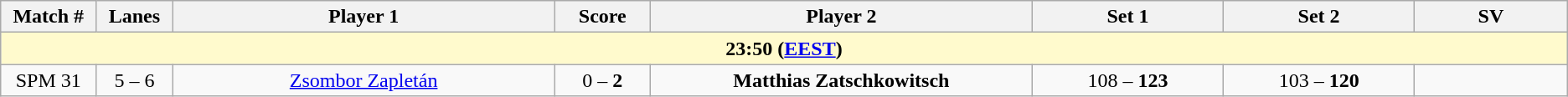<table class="wikitable">
<tr>
<th width="5%">Match #</th>
<th width="4%">Lanes</th>
<th width="20%">Player 1</th>
<th width="5%">Score</th>
<th width="20%">Player 2</th>
<th width="10%">Set 1</th>
<th width="10%">Set 2</th>
<th width="8%">SV</th>
</tr>
<tr>
<td colspan="8" style="text-align:center; background-color:#FFFACD"><strong>23:50 (<a href='#'>EEST</a>)</strong></td>
</tr>
<tr style=text-align:center;"background:#;">
<td>SPM 31</td>
<td>5 – 6</td>
<td> <a href='#'>Zsombor Zapletán</a></td>
<td>0 – <strong>2</strong></td>
<td> <strong>Matthias Zatschkowitsch</strong></td>
<td>108 – <strong>123</strong></td>
<td>103 – <strong>120</strong></td>
<td></td>
</tr>
</table>
